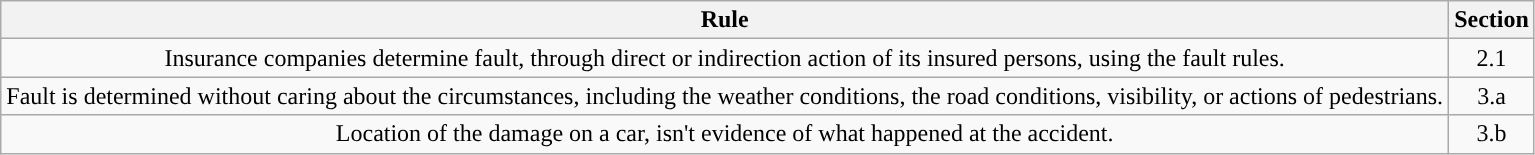<table class="wikitable">
<tr>
<th style="text-align: center;">Rule</th>
<th style="text-align: center;">Section</th>
</tr>
<tr>
<td style="text-align: center;">Insurance companies determine fault, through direct or indirection action of its insured persons, using the fault rules.</td>
<td style="text-align: center;">2.1</td>
</tr>
<tr>
<td style="text-align: center;">Fault is determined without caring about the circumstances, including the weather conditions, the road conditions, visibility, or actions of pedestrians.</td>
<td style="text-align: center;">3.a</td>
</tr>
<tr>
<td style="text-align: center;">Location of the damage on a car, isn't evidence of what happened at the accident.</td>
<td style="text-align: center;">3.b</td>
</tr>
</table>
